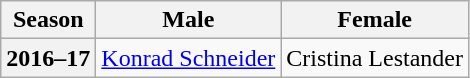<table class="wikitable">
<tr>
<th scope="col">Season</th>
<th scope="col">Male</th>
<th scope="col">Female</th>
</tr>
<tr>
<th scope="row">2016–17</th>
<td><a href='#'>Konrad Schneider</a></td>
<td>Cristina Lestander</td>
</tr>
</table>
